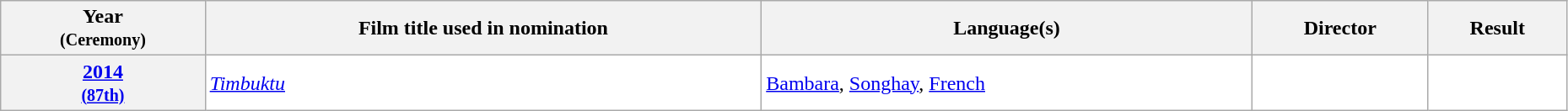<table class="wikitable sortable" width="98%" style="background:#ffffff;">
<tr>
<th>Year<br><small>(Ceremony)</small></th>
<th>Film title used in nomination</th>
<th>Language(s)</th>
<th>Director</th>
<th>Result</th>
</tr>
<tr>
<th align="center"><a href='#'>2014</a><br><small><a href='#'>(87th)</a></small></th>
<td><em><a href='#'>Timbuktu</a></em></td>
<td><a href='#'>Bambara</a>, <a href='#'>Songhay</a>, <a href='#'>French</a></td>
<td></td>
<td></td>
</tr>
</table>
